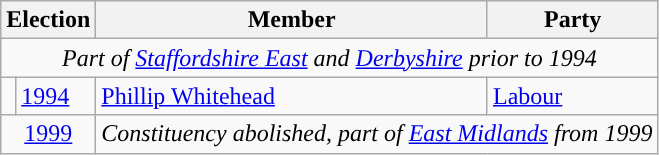<table class="wikitable">
<tr>
<th colspan="2">Election</th>
<th>Member</th>
<th>Party</th>
</tr>
<tr>
<td colspan="4" align="center"><em>Part of <a href='#'>Staffordshire East</a> and <a href='#'>Derbyshire</a> prior to 1994</em></td>
</tr>
<tr>
<td style="background-color: "></td>
<td><a href='#'>1994</a></td>
<td><a href='#'>Phillip Whitehead</a></td>
<td><a href='#'>Labour</a></td>
</tr>
<tr>
<td colspan="2" align="center"><a href='#'>1999</a></td>
<td colspan="2"><em>Constituency abolished, part of <a href='#'>East Midlands</a> from 1999</em></td>
</tr>
</table>
